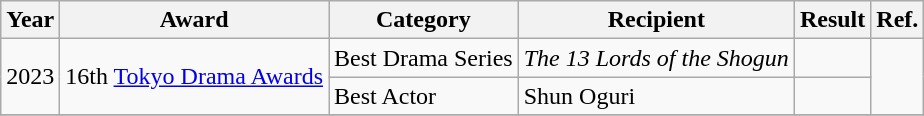<table class="wikitable">
<tr>
<th>Year</th>
<th>Award</th>
<th>Category</th>
<th>Recipient</th>
<th>Result</th>
<th>Ref.</th>
</tr>
<tr>
<td rowspan=2>2023</td>
<td rowspan=2>16th <a href='#'>Tokyo Drama Awards</a></td>
<td>Best Drama Series</td>
<td><em>The 13 Lords of the Shogun</em></td>
<td></td>
<td rowspan=2></td>
</tr>
<tr>
<td>Best Actor</td>
<td>Shun Oguri</td>
<td></td>
</tr>
<tr>
</tr>
</table>
